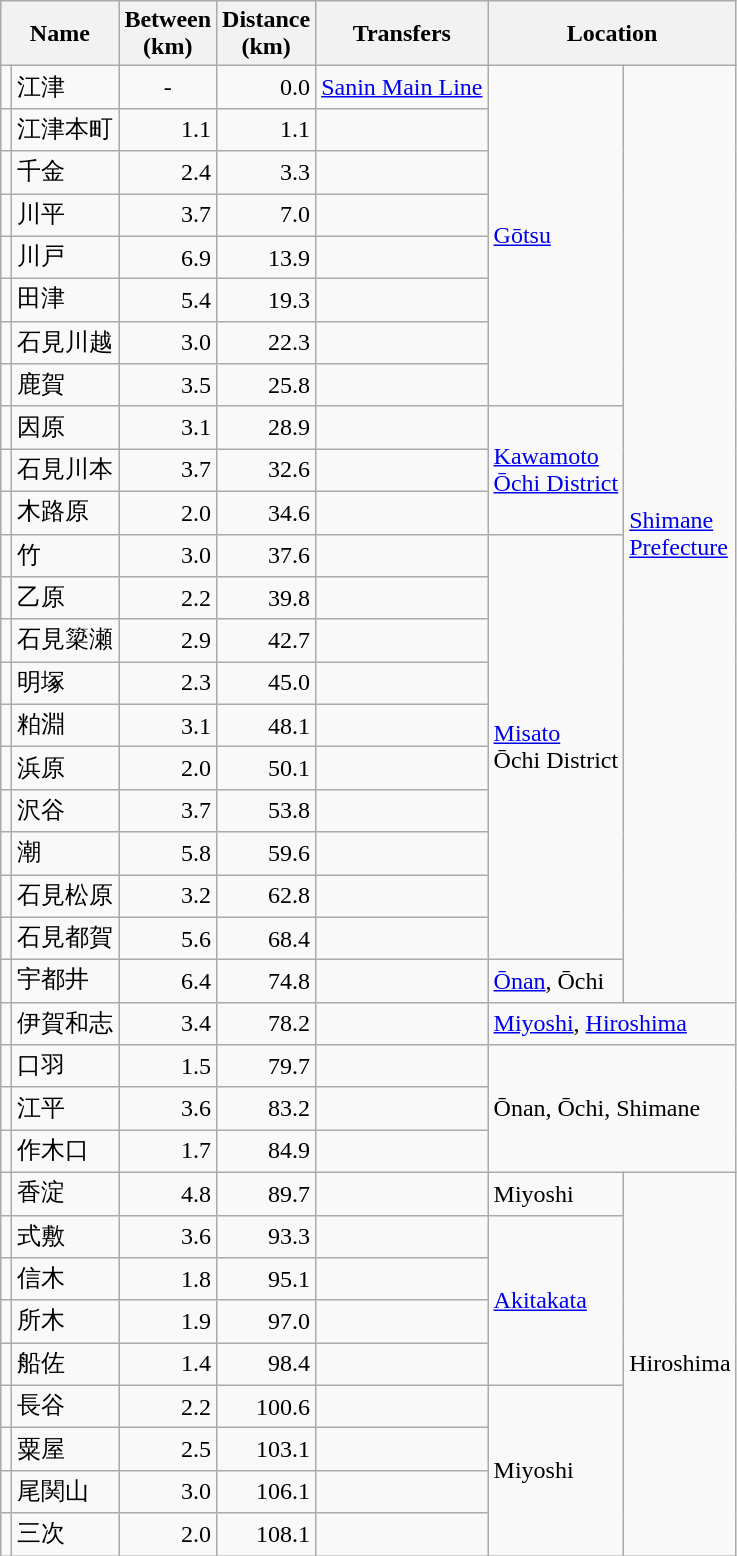<table class="wikitable">
<tr>
<th colspan="2">Name</th>
<th style="width:2.5em;">Between (km)</th>
<th style="width:3em;">Distance (km)</th>
<th>Transfers</th>
<th colspan="2">Location</th>
</tr>
<tr>
<td></td>
<td>江津</td>
<td style="text-align:center;">-</td>
<td style="text-align:right;">0.0</td>
<td> <a href='#'>Sanin Main Line</a></td>
<td rowspan=8><a href='#'>Gōtsu</a></td>
<td rowspan="22"><a href='#'>Shimane Prefecture</a></td>
</tr>
<tr>
<td></td>
<td>江津本町</td>
<td style="text-align:right;">1.1</td>
<td style="text-align:right;">1.1</td>
<td> </td>
</tr>
<tr>
<td></td>
<td>千金</td>
<td style="text-align:right;">2.4</td>
<td style="text-align:right;">3.3</td>
<td> </td>
</tr>
<tr>
<td></td>
<td>川平</td>
<td style="text-align:right;">3.7</td>
<td style="text-align:right;">7.0</td>
<td> </td>
</tr>
<tr>
<td></td>
<td>川戸</td>
<td style="text-align:right;">6.9</td>
<td style="text-align:right;">13.9</td>
<td> </td>
</tr>
<tr>
<td></td>
<td>田津</td>
<td style="text-align:right;">5.4</td>
<td style="text-align:right;">19.3</td>
<td> </td>
</tr>
<tr>
<td></td>
<td>石見川越</td>
<td style="text-align:right;">3.0</td>
<td style="text-align:right;">22.3</td>
<td> </td>
</tr>
<tr>
<td></td>
<td>鹿賀</td>
<td style="text-align:right;">3.5</td>
<td style="text-align:right;">25.8</td>
<td> </td>
</tr>
<tr>
<td></td>
<td>因原</td>
<td style="text-align:right;">3.1</td>
<td style="text-align:right;">28.9</td>
<td> </td>
<td rowspan="3"><a href='#'>Kawamoto</a><br><a href='#'>Ōchi District</a></td>
</tr>
<tr>
<td></td>
<td>石見川本</td>
<td style="text-align:right;">3.7</td>
<td style="text-align:right;">32.6</td>
<td> </td>
</tr>
<tr>
<td></td>
<td>木路原</td>
<td style="text-align:right;">2.0</td>
<td style="text-align:right;">34.6</td>
<td> </td>
</tr>
<tr>
<td></td>
<td>竹</td>
<td style="text-align:right;">3.0</td>
<td style="text-align:right;">37.6</td>
<td> </td>
<td rowspan="10"><a href='#'>Misato</a><br>Ōchi District</td>
</tr>
<tr>
<td></td>
<td>乙原</td>
<td style="text-align:right;">2.2</td>
<td style="text-align:right;">39.8</td>
<td> </td>
</tr>
<tr>
<td></td>
<td>石見簗瀬</td>
<td style="text-align:right;">2.9</td>
<td style="text-align:right;">42.7</td>
<td> </td>
</tr>
<tr>
<td></td>
<td>明塚</td>
<td style="text-align:right;">2.3</td>
<td style="text-align:right;">45.0</td>
<td> </td>
</tr>
<tr>
<td></td>
<td>粕淵</td>
<td style="text-align:right;">3.1</td>
<td style="text-align:right;">48.1</td>
<td> </td>
</tr>
<tr>
<td></td>
<td>浜原</td>
<td style="text-align:right;">2.0</td>
<td style="text-align:right;">50.1</td>
<td> </td>
</tr>
<tr>
<td></td>
<td>沢谷</td>
<td style="text-align:right;">3.7</td>
<td style="text-align:right;">53.8</td>
<td> </td>
</tr>
<tr>
<td></td>
<td>潮</td>
<td style="text-align:right;">5.8</td>
<td style="text-align:right;">59.6</td>
<td> </td>
</tr>
<tr>
<td></td>
<td>石見松原</td>
<td style="text-align:right;">3.2</td>
<td style="text-align:right;">62.8</td>
<td> </td>
</tr>
<tr>
<td></td>
<td>石見都賀</td>
<td style="text-align:right;">5.6</td>
<td style="text-align:right;">68.4</td>
<td> </td>
</tr>
<tr>
<td></td>
<td>宇都井</td>
<td style="text-align:right;">6.4</td>
<td style="text-align:right;">74.8</td>
<td> </td>
<td><a href='#'>Ōnan</a>, Ōchi</td>
</tr>
<tr>
<td></td>
<td>伊賀和志</td>
<td style="text-align:right;">3.4</td>
<td style="text-align:right;">78.2</td>
<td> </td>
<td colspan="2"><a href='#'>Miyoshi</a>, <a href='#'>Hiroshima</a></td>
</tr>
<tr>
<td></td>
<td>口羽</td>
<td style="text-align:right;">1.5</td>
<td style="text-align:right;">79.7</td>
<td> </td>
<td rowspan="3" colspan="3">Ōnan, Ōchi, Shimane</td>
</tr>
<tr>
<td></td>
<td>江平</td>
<td style="text-align:right;">3.6</td>
<td style="text-align:right;">83.2</td>
<td> </td>
</tr>
<tr>
<td></td>
<td>作木口</td>
<td style="text-align:right;">1.7</td>
<td style="text-align:right;">84.9</td>
<td> </td>
</tr>
<tr>
<td></td>
<td>香淀</td>
<td style="text-align:right;">4.8</td>
<td style="text-align:right;">89.7</td>
<td> </td>
<td>Miyoshi</td>
<td rowspan="9" style="text-align:center; width:1em;">Hiroshima</td>
</tr>
<tr>
<td></td>
<td>式敷</td>
<td style="text-align:right;">3.6</td>
<td style="text-align:right;">93.3</td>
<td> </td>
<td rowspan="4"><a href='#'>Akitakata</a></td>
</tr>
<tr>
<td></td>
<td>信木</td>
<td style="text-align:right;">1.8</td>
<td style="text-align:right;">95.1</td>
<td> </td>
</tr>
<tr>
<td></td>
<td>所木</td>
<td style="text-align:right;">1.9</td>
<td style="text-align:right;">97.0</td>
<td> </td>
</tr>
<tr>
<td></td>
<td>船佐</td>
<td style="text-align:right;">1.4</td>
<td style="text-align:right;">98.4</td>
<td> </td>
</tr>
<tr>
<td></td>
<td>長谷</td>
<td style="text-align:right;">2.2</td>
<td style="text-align:right;">100.6</td>
<td> </td>
<td rowspan="4">Miyoshi</td>
</tr>
<tr>
<td></td>
<td>粟屋</td>
<td style="text-align:right;">2.5</td>
<td style="text-align:right;">103.1</td>
<td> </td>
</tr>
<tr>
<td></td>
<td>尾関山</td>
<td style="text-align:right;">3.0</td>
<td style="text-align:right;">106.1</td>
<td> </td>
</tr>
<tr>
<td></td>
<td>三次</td>
<td style="text-align:right;">2.0</td>
<td style="text-align:right;">108.1</td>
<td></td>
</tr>
</table>
